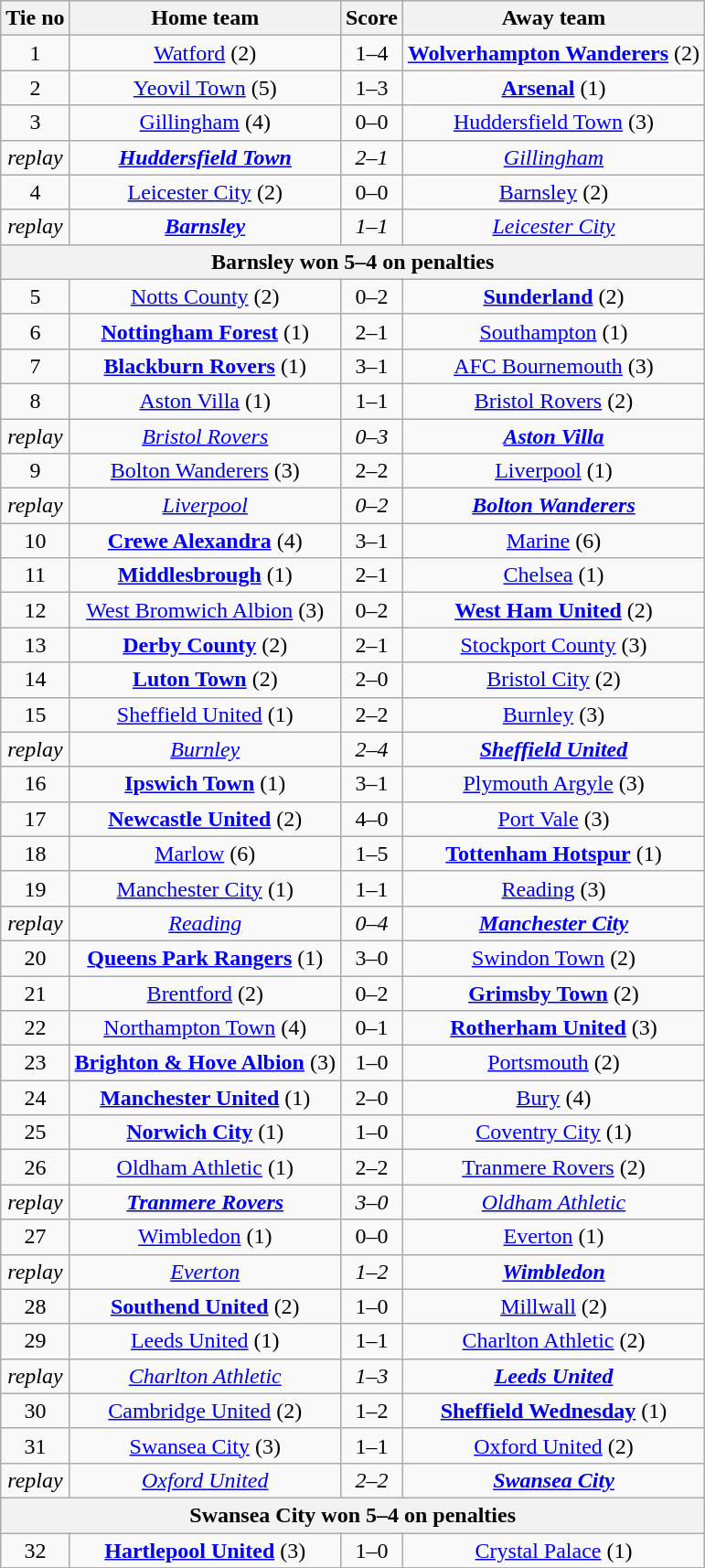<table class="wikitable" style="text-align: center">
<tr>
<th>Tie no</th>
<th>Home team</th>
<th>Score</th>
<th>Away team</th>
</tr>
<tr>
<td>1</td>
<td><a href='#'>Watford</a> (2)</td>
<td>1–4</td>
<td><strong><a href='#'>Wolverhampton Wanderers</a></strong> (2)</td>
</tr>
<tr>
<td>2</td>
<td><a href='#'>Yeovil Town</a> (5)</td>
<td>1–3</td>
<td><strong><a href='#'>Arsenal</a></strong> (1)</td>
</tr>
<tr>
<td>3</td>
<td><a href='#'>Gillingham</a> (4)</td>
<td>0–0</td>
<td><a href='#'>Huddersfield Town</a> (3)</td>
</tr>
<tr>
<td><em>replay</em></td>
<td><strong><em><a href='#'>Huddersfield Town</a></em></strong></td>
<td><em>2–1</em></td>
<td><em><a href='#'>Gillingham</a></em></td>
</tr>
<tr>
<td>4</td>
<td><a href='#'>Leicester City</a> (2)</td>
<td>0–0</td>
<td><a href='#'>Barnsley</a> (2)</td>
</tr>
<tr>
<td><em>replay</em></td>
<td><strong><em><a href='#'>Barnsley</a></em></strong></td>
<td><em>1–1</em></td>
<td><em><a href='#'>Leicester City</a></em></td>
</tr>
<tr>
<th colspan=4>Barnsley won 5–4 on penalties</th>
</tr>
<tr>
<td>5</td>
<td><a href='#'>Notts County</a> (2)</td>
<td>0–2</td>
<td><strong><a href='#'>Sunderland</a></strong> (2)</td>
</tr>
<tr>
<td>6</td>
<td><strong><a href='#'>Nottingham Forest</a></strong> (1)</td>
<td>2–1</td>
<td><a href='#'>Southampton</a> (1)</td>
</tr>
<tr>
<td>7</td>
<td><strong><a href='#'>Blackburn Rovers</a></strong> (1)</td>
<td>3–1</td>
<td><a href='#'>AFC Bournemouth</a> (3)</td>
</tr>
<tr>
<td>8</td>
<td><a href='#'>Aston Villa</a> (1)</td>
<td>1–1</td>
<td><a href='#'>Bristol Rovers</a> (2)</td>
</tr>
<tr>
<td><em>replay</em></td>
<td><em><a href='#'>Bristol Rovers</a></em></td>
<td><em>0–3</em></td>
<td><strong><em><a href='#'>Aston Villa</a></em></strong></td>
</tr>
<tr>
<td>9</td>
<td><a href='#'>Bolton Wanderers</a> (3)</td>
<td>2–2</td>
<td><a href='#'>Liverpool</a> (1)</td>
</tr>
<tr>
<td><em>replay</em></td>
<td><em><a href='#'>Liverpool</a></em></td>
<td><em>0–2</em></td>
<td><strong><em><a href='#'>Bolton Wanderers</a></em></strong></td>
</tr>
<tr>
<td>10</td>
<td><strong><a href='#'>Crewe Alexandra</a></strong> (4)</td>
<td>3–1</td>
<td><a href='#'>Marine</a> (6)</td>
</tr>
<tr>
<td>11</td>
<td><strong><a href='#'>Middlesbrough</a></strong> (1)</td>
<td>2–1</td>
<td><a href='#'>Chelsea</a> (1)</td>
</tr>
<tr>
<td>12</td>
<td><a href='#'>West Bromwich Albion</a> (3)</td>
<td>0–2</td>
<td><strong><a href='#'>West Ham United</a></strong> (2)</td>
</tr>
<tr>
<td>13</td>
<td><strong><a href='#'>Derby County</a></strong> (2)</td>
<td>2–1</td>
<td><a href='#'>Stockport County</a> (3)</td>
</tr>
<tr>
<td>14</td>
<td><strong><a href='#'>Luton Town</a></strong> (2)</td>
<td>2–0</td>
<td><a href='#'>Bristol City</a> (2)</td>
</tr>
<tr>
<td>15</td>
<td><a href='#'>Sheffield United</a> (1)</td>
<td>2–2</td>
<td><a href='#'>Burnley</a> (3)</td>
</tr>
<tr>
<td><em>replay</em></td>
<td><em><a href='#'>Burnley</a></em></td>
<td><em>2–4</em></td>
<td><strong><em><a href='#'>Sheffield United</a></em></strong></td>
</tr>
<tr>
<td>16</td>
<td><strong><a href='#'>Ipswich Town</a></strong> (1)</td>
<td>3–1</td>
<td><a href='#'>Plymouth Argyle</a> (3)</td>
</tr>
<tr>
<td>17</td>
<td><strong><a href='#'>Newcastle United</a></strong> (2)</td>
<td>4–0</td>
<td><a href='#'>Port Vale</a> (3)</td>
</tr>
<tr>
<td>18</td>
<td><a href='#'>Marlow</a> (6)</td>
<td>1–5</td>
<td><strong><a href='#'>Tottenham Hotspur</a></strong> (1)</td>
</tr>
<tr>
<td>19</td>
<td><a href='#'>Manchester City</a> (1)</td>
<td>1–1</td>
<td><a href='#'>Reading</a> (3)</td>
</tr>
<tr>
<td><em>replay</em></td>
<td><em><a href='#'>Reading</a></em></td>
<td><em>0–4</em></td>
<td><strong><em><a href='#'>Manchester City</a></em></strong></td>
</tr>
<tr>
<td>20</td>
<td><strong><a href='#'>Queens Park Rangers</a></strong> (1)</td>
<td>3–0</td>
<td><a href='#'>Swindon Town</a> (2)</td>
</tr>
<tr>
<td>21</td>
<td><a href='#'>Brentford</a> (2)</td>
<td>0–2</td>
<td><strong><a href='#'>Grimsby Town</a></strong> (2)</td>
</tr>
<tr>
<td>22</td>
<td><a href='#'>Northampton Town</a> (4)</td>
<td>0–1</td>
<td><strong><a href='#'>Rotherham United</a></strong> (3)</td>
</tr>
<tr>
<td>23</td>
<td><strong><a href='#'>Brighton & Hove Albion</a></strong> (3)</td>
<td>1–0</td>
<td><a href='#'>Portsmouth</a> (2)</td>
</tr>
<tr>
<td>24</td>
<td><strong><a href='#'>Manchester United</a></strong> (1)</td>
<td>2–0</td>
<td><a href='#'>Bury</a> (4)</td>
</tr>
<tr>
<td>25</td>
<td><strong><a href='#'>Norwich City</a></strong> (1)</td>
<td>1–0</td>
<td><a href='#'>Coventry City</a> (1)</td>
</tr>
<tr>
<td>26</td>
<td><a href='#'>Oldham Athletic</a> (1)</td>
<td>2–2</td>
<td><a href='#'>Tranmere Rovers</a> (2)</td>
</tr>
<tr>
<td><em>replay</em></td>
<td><strong><em><a href='#'>Tranmere Rovers</a></em></strong></td>
<td><em>3–0</em></td>
<td><em><a href='#'>Oldham Athletic</a></em></td>
</tr>
<tr>
<td>27</td>
<td><a href='#'>Wimbledon</a> (1)</td>
<td>0–0</td>
<td><a href='#'>Everton</a> (1)</td>
</tr>
<tr>
<td><em>replay</em></td>
<td><em><a href='#'>Everton</a></em></td>
<td><em>1–2</em></td>
<td><strong><em><a href='#'>Wimbledon</a></em></strong></td>
</tr>
<tr>
<td>28</td>
<td><strong><a href='#'>Southend United</a></strong> (2)</td>
<td>1–0</td>
<td><a href='#'>Millwall</a> (2)</td>
</tr>
<tr>
<td>29</td>
<td><a href='#'>Leeds United</a> (1)</td>
<td>1–1</td>
<td><a href='#'>Charlton Athletic</a> (2)</td>
</tr>
<tr>
<td><em>replay</em></td>
<td><em><a href='#'>Charlton Athletic</a></em></td>
<td><em>1–3</em></td>
<td><strong><em><a href='#'>Leeds United</a></em></strong></td>
</tr>
<tr>
<td>30</td>
<td><a href='#'>Cambridge United</a> (2)</td>
<td>1–2</td>
<td><strong><a href='#'>Sheffield Wednesday</a></strong> (1)</td>
</tr>
<tr>
<td>31</td>
<td><a href='#'>Swansea City</a> (3)</td>
<td>1–1</td>
<td><a href='#'>Oxford United</a> (2)</td>
</tr>
<tr>
<td><em>replay</em></td>
<td><em><a href='#'>Oxford United</a></em></td>
<td><em>2–2</em></td>
<td><strong><em><a href='#'>Swansea City</a></em></strong></td>
</tr>
<tr>
<th colspan=4>Swansea City won 5–4 on penalties</th>
</tr>
<tr>
<td>32</td>
<td><strong><a href='#'>Hartlepool United</a></strong> (3)</td>
<td>1–0</td>
<td><a href='#'>Crystal Palace</a> (1)</td>
</tr>
<tr>
</tr>
</table>
